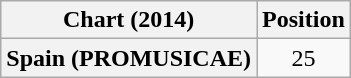<table class="wikitable sortable plainrowheaders" style="text-align:center">
<tr>
<th>Chart (2014)</th>
<th>Position</th>
</tr>
<tr>
<th scope="row">Spain (PROMUSICAE)</th>
<td>25</td>
</tr>
</table>
